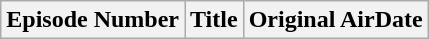<table class ="wikitable">
<tr>
<th>Episode Number</th>
<th>Title</th>
<th>Original AirDate<br>






































































</th>
</tr>
</table>
